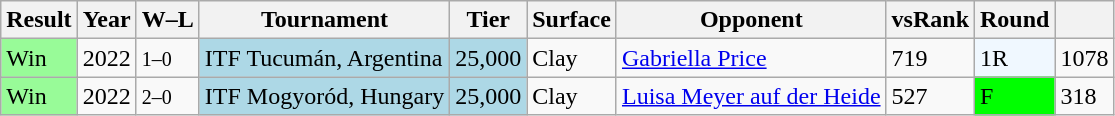<table class="sortable wikitable">
<tr>
<th>Result</th>
<th>Year</th>
<th class="unsortable">W–L</th>
<th>Tournament</th>
<th>Tier</th>
<th>Surface</th>
<th>Opponent</th>
<th>vsRank</th>
<th>Round</th>
<th></th>
</tr>
<tr>
<td bgcolor="98FB98">Win</td>
<td>2022</td>
<td><small>1–0</small></td>
<td bgcolor="lightblue">ITF Tucumán, Argentina</td>
<td bgcolor="lightblue">25,000</td>
<td>Clay</td>
<td> <a href='#'>Gabriella Price</a></td>
<td>719</td>
<td bgcolor="f0f8ff">1R</td>
<td>1078</td>
</tr>
<tr>
<td bgcolor="98FB98">Win</td>
<td>2022</td>
<td><small>2–0</small></td>
<td bgcolor="lightblue">ITF Mogyoród, Hungary</td>
<td bgcolor="lightblue">25,000</td>
<td>Clay</td>
<td> <a href='#'>Luisa Meyer auf der Heide</a></td>
<td>527</td>
<td bgcolor="lime">F</td>
<td>318</td>
</tr>
</table>
